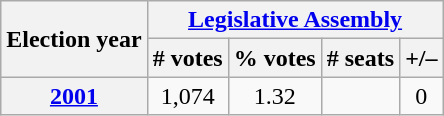<table class="wikitable sortable" style="text-align:center">
<tr>
<th rowspan="2">Election year</th>
<th colspan="4"><a href='#'>Legislative Assembly</a></th>
</tr>
<tr>
<th># votes</th>
<th>% votes</th>
<th># seats</th>
<th>+/–</th>
</tr>
<tr>
<th><a href='#'>2001</a></th>
<td>1,074</td>
<td> 1.32</td>
<td></td>
<td> 0</td>
</tr>
</table>
